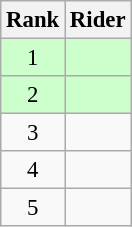<table class="wikitable" style="font-size:95%" style="width:25em;">
<tr>
<th>Rank</th>
<th>Rider</th>
</tr>
<tr bgcolor=ccffcc>
<td align=center>1</td>
<td></td>
</tr>
<tr bgcolor=ccffcc>
<td align=center>2</td>
<td></td>
</tr>
<tr>
<td align=center>3</td>
<td></td>
</tr>
<tr>
<td align=center>4</td>
<td></td>
</tr>
<tr>
<td align=center>5</td>
<td></td>
</tr>
</table>
